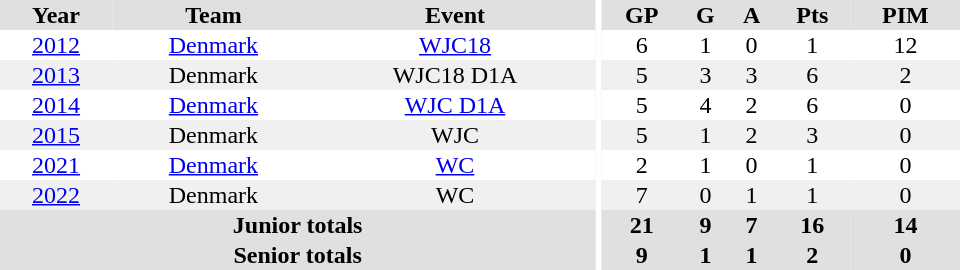<table border="0" cellpadding="1" cellspacing="0" ID="Table3" style="text-align:center; width:40em">
<tr ALIGN="center" bgcolor="#e0e0e0">
<th>Year</th>
<th>Team</th>
<th>Event</th>
<th rowspan="99" bgcolor="#ffffff"></th>
<th>GP</th>
<th>G</th>
<th>A</th>
<th>Pts</th>
<th>PIM</th>
</tr>
<tr>
<td><a href='#'>2012</a></td>
<td><a href='#'>Denmark</a></td>
<td><a href='#'>WJC18</a></td>
<td>6</td>
<td>1</td>
<td>0</td>
<td>1</td>
<td>12</td>
</tr>
<tr bgcolor="#f0f0f0">
<td><a href='#'>2013</a></td>
<td>Denmark</td>
<td>WJC18 D1A</td>
<td>5</td>
<td>3</td>
<td>3</td>
<td>6</td>
<td>2</td>
</tr>
<tr>
<td><a href='#'>2014</a></td>
<td><a href='#'>Denmark</a></td>
<td><a href='#'>WJC D1A</a></td>
<td>5</td>
<td>4</td>
<td>2</td>
<td>6</td>
<td>0</td>
</tr>
<tr bgcolor="#f0f0f0">
<td><a href='#'>2015</a></td>
<td>Denmark</td>
<td>WJC</td>
<td>5</td>
<td>1</td>
<td>2</td>
<td>3</td>
<td>0</td>
</tr>
<tr>
<td><a href='#'>2021</a></td>
<td><a href='#'>Denmark</a></td>
<td><a href='#'>WC</a></td>
<td>2</td>
<td>1</td>
<td>0</td>
<td>1</td>
<td>0</td>
</tr>
<tr bgcolor="#f0f0f0">
<td><a href='#'>2022</a></td>
<td>Denmark</td>
<td>WC</td>
<td>7</td>
<td>0</td>
<td>1</td>
<td>1</td>
<td>0</td>
</tr>
<tr bgcolor="#e0e0e0">
<th colspan="3">Junior totals</th>
<th>21</th>
<th>9</th>
<th>7</th>
<th>16</th>
<th>14</th>
</tr>
<tr bgcolor="#e0e0e0">
<th colspan="3">Senior totals</th>
<th>9</th>
<th>1</th>
<th>1</th>
<th>2</th>
<th>0</th>
</tr>
</table>
